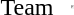<table>
<tr>
<td>Team</td>
<td></td>
<td></td>
<td><hr></td>
</tr>
</table>
